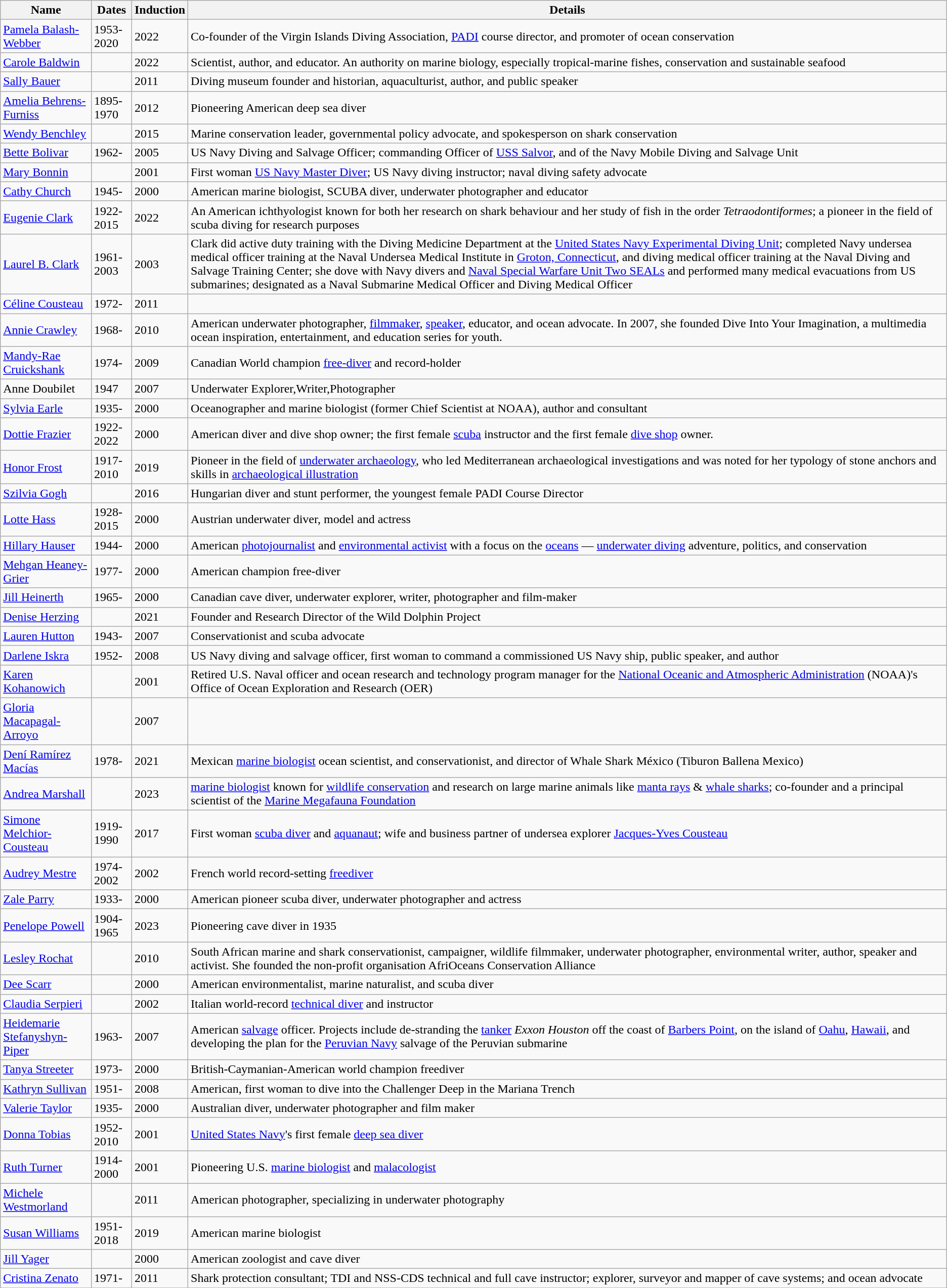<table class="wikitable sortable">
<tr>
<th>Name</th>
<th>Dates</th>
<th>Induction</th>
<th>Details</th>
</tr>
<tr>
<td><a href='#'>Pamela Balash-Webber</a></td>
<td>1953-2020</td>
<td>2022</td>
<td>Co-founder of the Virgin Islands Diving Association, <a href='#'>PADI</a> course director, and promoter of ocean conservation</td>
</tr>
<tr>
<td><a href='#'>Carole Baldwin</a></td>
<td></td>
<td>2022</td>
<td>Scientist, author, and educator. An authority on marine biology, especially tropical-marine fishes, conservation and sustainable seafood</td>
</tr>
<tr>
<td><a href='#'>Sally Bauer</a></td>
<td></td>
<td>2011</td>
<td>Diving museum founder and historian, aquaculturist, author, and public speaker</td>
</tr>
<tr>
<td><a href='#'>Amelia Behrens-Furniss</a></td>
<td>1895-1970</td>
<td>2012</td>
<td>Pioneering American deep sea diver</td>
</tr>
<tr>
<td><a href='#'>Wendy Benchley</a></td>
<td></td>
<td>2015</td>
<td>Marine conservation leader, governmental policy advocate, and spokesperson on shark conservation</td>
</tr>
<tr>
<td><a href='#'>Bette Bolivar</a></td>
<td>1962-</td>
<td>2005</td>
<td>US Navy Diving and Salvage Officer; commanding Officer of <a href='#'>USS Salvor</a>, and of the Navy Mobile Diving and Salvage Unit</td>
</tr>
<tr>
<td><a href='#'>Mary Bonnin</a></td>
<td></td>
<td>2001</td>
<td>First woman <a href='#'>US Navy Master Diver</a>; US Navy diving instructor; naval diving safety advocate</td>
</tr>
<tr>
<td><a href='#'>Cathy Church</a></td>
<td>1945-</td>
<td>2000</td>
<td>American marine biologist, SCUBA diver, underwater photographer and educator</td>
</tr>
<tr>
<td><a href='#'>Eugenie Clark</a></td>
<td>1922-2015</td>
<td>2022</td>
<td>An American ichthyologist known for both her research on shark behaviour and her study of fish in the order <em>Tetraodontiformes</em>; a pioneer in the field of scuba diving for research purposes</td>
</tr>
<tr>
<td><a href='#'>Laurel B. Clark</a></td>
<td>1961-2003</td>
<td>2003</td>
<td>Clark did active duty training with the Diving Medicine Department at the <a href='#'>United States Navy Experimental Diving Unit</a>; completed Navy undersea medical officer training at the Naval Undersea Medical Institute in <a href='#'>Groton, Connecticut</a>, and diving medical officer training at the Naval Diving and Salvage Training Center; she dove with Navy divers and <a href='#'>Naval Special Warfare Unit Two SEALs</a> and performed many medical evacuations from US submarines; designated as a Naval Submarine Medical Officer and Diving Medical Officer</td>
</tr>
<tr>
<td><a href='#'>Céline Cousteau</a></td>
<td>1972-</td>
<td>2011</td>
<td></td>
</tr>
<tr>
<td><a href='#'>Annie Crawley</a></td>
<td>1968-</td>
<td>2010</td>
<td>American underwater photographer, <a href='#'>filmmaker</a>, <a href='#'>speaker</a>, educator, and ocean advocate. In 2007, she founded Dive Into Your Imagination, a multimedia ocean inspiration, entertainment, and education series for youth.</td>
</tr>
<tr>
<td><a href='#'>Mandy-Rae Cruickshank</a></td>
<td>1974-</td>
<td>2009</td>
<td>Canadian World champion <a href='#'>free-diver</a> and record-holder</td>
</tr>
<tr>
<td>Anne Doubilet</td>
<td>1947</td>
<td>2007</td>
<td>Underwater Explorer,Writer,Photographer</td>
</tr>
<tr>
<td><a href='#'>Sylvia Earle</a></td>
<td>1935-</td>
<td>2000</td>
<td>Oceanographer and marine biologist (former Chief Scientist at NOAA), author and consultant</td>
</tr>
<tr>
<td><a href='#'>Dottie Frazier</a></td>
<td>1922-2022</td>
<td>2000</td>
<td>American diver and dive shop owner; the first female <a href='#'>scuba</a> instructor and the first female <a href='#'>dive shop</a> owner.</td>
</tr>
<tr>
<td><a href='#'>Honor Frost</a></td>
<td>1917-2010</td>
<td>2019</td>
<td>Pioneer in the field of <a href='#'>underwater archaeology</a>, who led Mediterranean archaeological investigations and was noted for her typology of stone anchors and skills in <a href='#'>archaeological illustration</a></td>
</tr>
<tr>
<td><a href='#'>Szilvia Gogh</a></td>
<td></td>
<td>2016</td>
<td>Hungarian diver and stunt performer, the youngest female PADI Course Director</td>
</tr>
<tr>
<td><a href='#'>Lotte Hass</a></td>
<td>1928-2015</td>
<td>2000</td>
<td>Austrian underwater diver, model and actress</td>
</tr>
<tr>
<td><a href='#'>Hillary Hauser</a></td>
<td>1944-</td>
<td>2000</td>
<td>American <a href='#'>photojournalist</a> and <a href='#'>environmental activist</a> with a focus on the <a href='#'>oceans</a> — <a href='#'>underwater diving</a> adventure, politics, and conservation</td>
</tr>
<tr>
<td><a href='#'>Mehgan Heaney-Grier</a></td>
<td>1977-</td>
<td>2000</td>
<td>American champion free-diver</td>
</tr>
<tr>
<td><a href='#'>Jill Heinerth</a></td>
<td>1965-</td>
<td>2000</td>
<td>Canadian cave diver, underwater explorer, writer, photographer and film-maker</td>
</tr>
<tr>
<td><a href='#'>Denise Herzing</a></td>
<td></td>
<td>2021</td>
<td>Founder and Research Director of the Wild Dolphin Project</td>
</tr>
<tr>
<td><a href='#'>Lauren Hutton</a></td>
<td>1943-</td>
<td>2007</td>
<td>Conservationist and scuba advocate</td>
</tr>
<tr>
<td><a href='#'>Darlene Iskra</a></td>
<td>1952-</td>
<td>2008</td>
<td>US Navy diving and salvage officer, first woman to command a commissioned US Navy ship, public speaker, and author</td>
</tr>
<tr>
<td><a href='#'>Karen Kohanowich</a></td>
<td></td>
<td>2001</td>
<td>Retired U.S. Naval officer and ocean research and technology program manager for the <a href='#'>National Oceanic and Atmospheric Administration</a> (NOAA)'s Office of Ocean Exploration and Research (OER)</td>
</tr>
<tr>
<td><a href='#'>Gloria Macapagal-Arroyo</a></td>
<td></td>
<td>2007</td>
<td></td>
</tr>
<tr>
<td><a href='#'>Dení Ramírez Macías</a></td>
<td>1978-</td>
<td>2021</td>
<td>Mexican <a href='#'>marine biologist</a> ocean scientist, and conservationist, and director of Whale Shark México (Tiburon Ballena Mexico)</td>
</tr>
<tr>
<td><a href='#'>Andrea Marshall</a></td>
<td></td>
<td>2023</td>
<td><a href='#'>marine biologist</a> known for <a href='#'>wildlife conservation</a> and research on large marine animals like <a href='#'>manta rays</a> & <a href='#'>whale sharks</a>; co-founder and a principal scientist of the <a href='#'>Marine Megafauna Foundation</a></td>
</tr>
<tr>
<td><a href='#'>Simone Melchior-Cousteau</a></td>
<td>1919-1990</td>
<td>2017</td>
<td>First woman <a href='#'>scuba diver</a> and <a href='#'>aquanaut</a>; wife and business partner of undersea explorer <a href='#'>Jacques-Yves Cousteau</a></td>
</tr>
<tr>
<td><a href='#'>Audrey Mestre</a></td>
<td>1974-2002</td>
<td>2002</td>
<td>French world record-setting <a href='#'>freediver</a></td>
</tr>
<tr>
<td><a href='#'>Zale Parry</a></td>
<td>1933-</td>
<td>2000</td>
<td>American pioneer scuba diver, underwater photographer and actress</td>
</tr>
<tr>
<td><a href='#'>Penelope Powell</a></td>
<td>1904-1965</td>
<td>2023</td>
<td>Pioneering cave diver in 1935</td>
</tr>
<tr>
<td><a href='#'>Lesley Rochat</a></td>
<td></td>
<td>2010</td>
<td>South African marine and shark conservationist, campaigner, wildlife filmmaker, underwater photographer, environmental writer, author, speaker and activist. She founded the non-profit organisation AfriOceans Conservation Alliance</td>
</tr>
<tr>
<td><a href='#'>Dee Scarr</a></td>
<td></td>
<td>2000</td>
<td>American environmentalist, marine naturalist, and scuba diver</td>
</tr>
<tr>
<td><a href='#'>Claudia Serpieri</a></td>
<td></td>
<td>2002</td>
<td>Italian world-record <a href='#'>technical diver</a> and instructor</td>
</tr>
<tr>
<td><a href='#'>Heidemarie Stefanyshyn-Piper</a></td>
<td>1963-</td>
<td>2007</td>
<td>American <a href='#'>salvage</a> officer. Projects include de-stranding the <a href='#'>tanker</a> <em>Exxon Houston</em> off the coast of <a href='#'>Barbers Point</a>, on the island of <a href='#'>Oahu</a>, <a href='#'>Hawaii</a>, and developing the plan for the <a href='#'>Peruvian Navy</a> salvage of the Peruvian submarine</td>
</tr>
<tr>
<td><a href='#'>Tanya Streeter</a></td>
<td>1973-</td>
<td>2000</td>
<td>British-Caymanian-American world champion freediver</td>
</tr>
<tr>
<td><a href='#'>Kathryn Sullivan</a></td>
<td>1951-</td>
<td>2008</td>
<td>American, first woman to dive into the Challenger Deep in the Mariana Trench</td>
</tr>
<tr>
<td><a href='#'>Valerie Taylor</a></td>
<td>1935-</td>
<td>2000</td>
<td>Australian diver, underwater photographer and film maker</td>
</tr>
<tr>
<td><a href='#'>Donna Tobias</a></td>
<td>1952-2010</td>
<td>2001</td>
<td><a href='#'>United States Navy</a>'s first female <a href='#'>deep sea diver</a></td>
</tr>
<tr>
<td><a href='#'>Ruth Turner</a></td>
<td>1914-2000</td>
<td>2001</td>
<td>Pioneering U.S. <a href='#'>marine biologist</a> and <a href='#'>malacologist</a></td>
</tr>
<tr>
<td><a href='#'>Michele Westmorland</a></td>
<td></td>
<td>2011</td>
<td>American photographer, specializing in underwater photography</td>
</tr>
<tr>
<td><a href='#'>Susan Williams</a></td>
<td>1951-2018</td>
<td>2019</td>
<td>American marine biologist</td>
</tr>
<tr>
<td><a href='#'>Jill Yager</a></td>
<td></td>
<td>2000</td>
<td>American zoologist and cave diver</td>
</tr>
<tr>
<td><a href='#'>Cristina Zenato</a></td>
<td>1971-</td>
<td>2011</td>
<td>Shark protection consultant; TDI and NSS-CDS technical and full cave instructor; explorer, surveyor and mapper of cave systems; and ocean advocate</td>
</tr>
<tr>
</tr>
</table>
